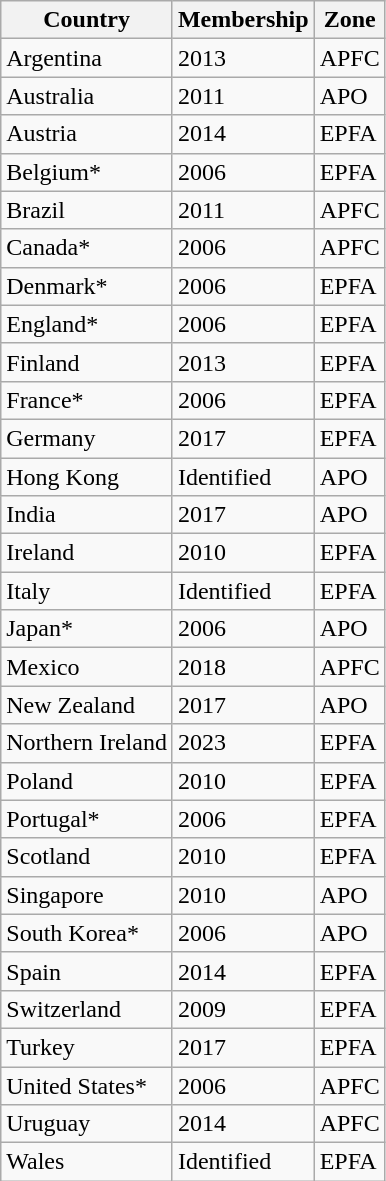<table class="wikitable">
<tr>
<th>Country</th>
<th>Membership</th>
<th>Zone</th>
</tr>
<tr>
<td>Argentina</td>
<td>2013</td>
<td>APFC</td>
</tr>
<tr>
<td>Australia</td>
<td>2011</td>
<td>APO</td>
</tr>
<tr>
<td>Austria</td>
<td>2014</td>
<td>EPFA</td>
</tr>
<tr>
<td>Belgium*</td>
<td>2006</td>
<td>EPFA</td>
</tr>
<tr>
<td>Brazil</td>
<td>2011</td>
<td>APFC</td>
</tr>
<tr>
<td>Canada*</td>
<td>2006</td>
<td>APFC</td>
</tr>
<tr>
<td>Denmark*</td>
<td>2006</td>
<td>EPFA</td>
</tr>
<tr>
<td>England*</td>
<td>2006</td>
<td>EPFA</td>
</tr>
<tr>
<td>Finland</td>
<td>2013</td>
<td>EPFA</td>
</tr>
<tr>
<td>France*</td>
<td>2006</td>
<td>EPFA</td>
</tr>
<tr>
<td>Germany</td>
<td>2017</td>
<td>EPFA</td>
</tr>
<tr>
<td>Hong Kong</td>
<td>Identified</td>
<td>APO</td>
</tr>
<tr>
<td>India</td>
<td>2017</td>
<td>APO</td>
</tr>
<tr>
<td>Ireland</td>
<td>2010</td>
<td>EPFA</td>
</tr>
<tr>
<td>Italy</td>
<td>Identified</td>
<td>EPFA</td>
</tr>
<tr>
<td>Japan*</td>
<td>2006</td>
<td>APO</td>
</tr>
<tr>
<td>Mexico</td>
<td>2018</td>
<td>APFC</td>
</tr>
<tr>
<td>New Zealand</td>
<td>2017</td>
<td>APO</td>
</tr>
<tr>
<td>Northern Ireland</td>
<td>2023</td>
<td>EPFA</td>
</tr>
<tr>
<td>Poland</td>
<td>2010</td>
<td>EPFA</td>
</tr>
<tr>
<td>Portugal*</td>
<td>2006</td>
<td>EPFA</td>
</tr>
<tr>
<td>Scotland</td>
<td>2010</td>
<td>EPFA</td>
</tr>
<tr>
<td>Singapore</td>
<td>2010</td>
<td>APO</td>
</tr>
<tr>
<td>South Korea*</td>
<td>2006</td>
<td>APO</td>
</tr>
<tr>
<td>Spain</td>
<td>2014</td>
<td>EPFA</td>
</tr>
<tr>
<td>Switzerland</td>
<td>2009</td>
<td>EPFA</td>
</tr>
<tr>
<td>Turkey</td>
<td>2017</td>
<td>EPFA</td>
</tr>
<tr>
<td>United States*</td>
<td>2006</td>
<td>APFC</td>
</tr>
<tr>
<td>Uruguay</td>
<td>2014</td>
<td>APFC</td>
</tr>
<tr>
<td>Wales</td>
<td>Identified</td>
<td>EPFA</td>
</tr>
</table>
